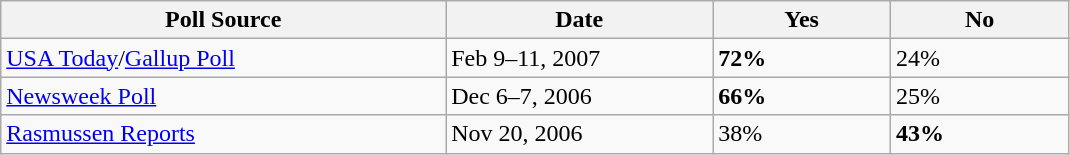<table class="wikitable sortable">
<tr>
<th width="25%">Poll Source</th>
<th width="15%">Date</th>
<th width="10%">Yes</th>
<th width="10%">No</th>
</tr>
<tr>
<td><a href='#'>USA Today</a>/<a href='#'>Gallup Poll</a></td>
<td>Feb 9–11, 2007</td>
<td><strong>72%</strong></td>
<td>24%</td>
</tr>
<tr>
<td><a href='#'>Newsweek Poll</a></td>
<td>Dec 6–7, 2006</td>
<td><strong>66%</strong></td>
<td>25%</td>
</tr>
<tr>
<td><a href='#'>Rasmussen Reports</a></td>
<td>Nov 20, 2006</td>
<td>38%</td>
<td><strong>43%</strong></td>
</tr>
</table>
